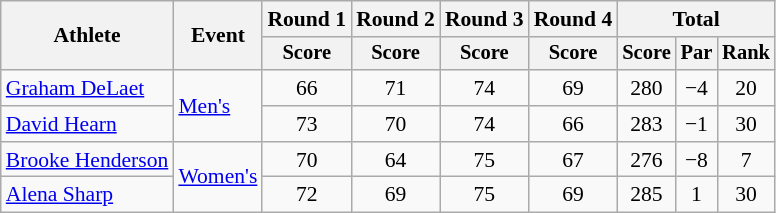<table class=wikitable style="font-size:90%;">
<tr>
<th rowspan=2>Athlete</th>
<th rowspan=2>Event</th>
<th>Round 1</th>
<th>Round 2</th>
<th>Round 3</th>
<th>Round 4</th>
<th colspan=3>Total</th>
</tr>
<tr style="font-size:95%">
<th>Score</th>
<th>Score</th>
<th>Score</th>
<th>Score</th>
<th>Score</th>
<th>Par</th>
<th>Rank</th>
</tr>
<tr align=center>
<td align=left><a href='#'>Graham DeLaet</a></td>
<td align=left rowspan=2><a href='#'>Men's</a></td>
<td>66</td>
<td>71</td>
<td>74</td>
<td>69</td>
<td>280</td>
<td>−4</td>
<td>20</td>
</tr>
<tr align=center>
<td align=left><a href='#'>David Hearn</a></td>
<td>73</td>
<td>70</td>
<td>74</td>
<td>66</td>
<td>283</td>
<td>−1</td>
<td>30</td>
</tr>
<tr align=center>
<td align=left><a href='#'>Brooke Henderson</a></td>
<td align=left rowspan=2><a href='#'>Women's</a></td>
<td>70</td>
<td>64</td>
<td>75</td>
<td>67</td>
<td>276</td>
<td>−8</td>
<td>7</td>
</tr>
<tr align=center>
<td align=left><a href='#'>Alena Sharp</a></td>
<td>72</td>
<td>69</td>
<td>75</td>
<td>69</td>
<td>285</td>
<td>1</td>
<td>30</td>
</tr>
</table>
